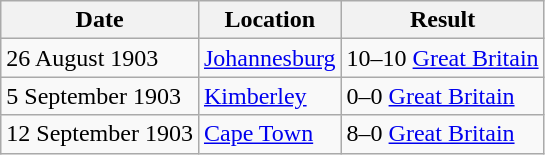<table class="wikitable" style="align:center;">
<tr>
<th>Date</th>
<th>Location</th>
<th>Result</th>
</tr>
<tr>
<td>26 August 1903</td>
<td><a href='#'>Johannesburg</a></td>
<td> 10–10 <a href='#'>Great Britain</a> </td>
</tr>
<tr>
<td>5 September 1903</td>
<td><a href='#'>Kimberley</a></td>
<td> 0–0 <a href='#'>Great Britain</a> </td>
</tr>
<tr>
<td>12 September 1903</td>
<td><a href='#'>Cape Town</a></td>
<td> 8–0 <a href='#'>Great Britain</a> </td>
</tr>
</table>
